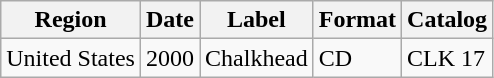<table class="wikitable">
<tr>
<th>Region</th>
<th>Date</th>
<th>Label</th>
<th>Format</th>
<th>Catalog</th>
</tr>
<tr>
<td>United States</td>
<td>2000</td>
<td>Chalkhead</td>
<td>CD</td>
<td>CLK 17</td>
</tr>
</table>
